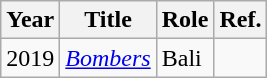<table class="wikitable">
<tr>
<th>Year</th>
<th>Title</th>
<th>Role</th>
<th>Ref.</th>
</tr>
<tr>
<td>2019</td>
<td><em><a href='#'>Bombers</a></em></td>
<td>Bali</td>
<td style="text-align:center;"></td>
</tr>
</table>
